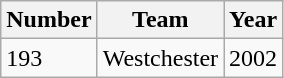<table class="wikitable">
<tr>
<th>Number</th>
<th>Team</th>
<th>Year</th>
</tr>
<tr>
<td>193</td>
<td>Westchester</td>
<td>2002</td>
</tr>
</table>
